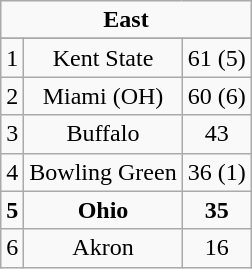<table class="wikitable" style="display: inline-table;">
<tr align="center">
<td align="center" Colspan="3"><strong>East</strong></td>
</tr>
<tr align="center">
</tr>
<tr align="center">
<td>1</td>
<td>Kent State</td>
<td>61 (5)</td>
</tr>
<tr align="center">
<td>2</td>
<td>Miami (OH)</td>
<td>60 (6)</td>
</tr>
<tr align="center">
<td>3</td>
<td>Buffalo</td>
<td>43</td>
</tr>
<tr align="center">
<td>4</td>
<td>Bowling Green</td>
<td>36 (1)</td>
</tr>
<tr align="center">
<td><strong>5</strong></td>
<td><strong>Ohio</strong></td>
<td><strong>35</strong></td>
</tr>
<tr align="center">
<td>6</td>
<td>Akron</td>
<td>16</td>
</tr>
</table>
